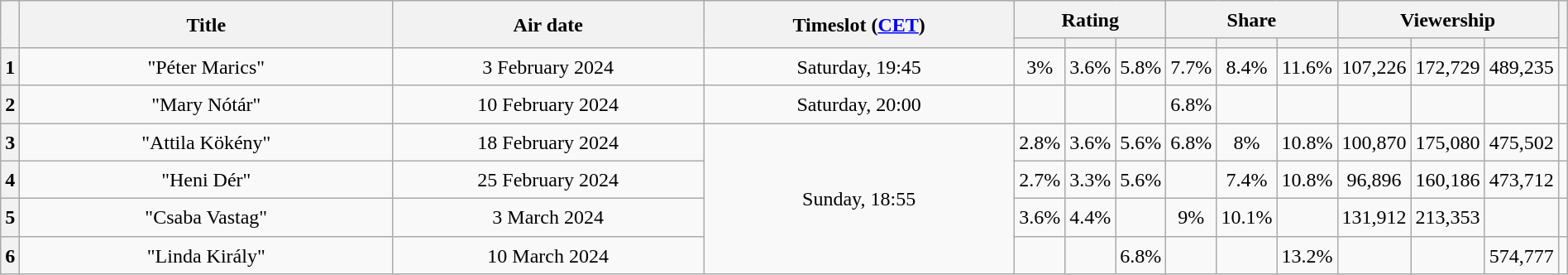<table class="sortable wikitable plainrowheaders mw-collapsible" style=" text-align:center; line-height:23px; width:100%;">
<tr>
<th rowspan=2 class="unsortable"></th>
<th rowspan=2 class="unsortable" width=24%>Title</th>
<th rowspan=2 class="unsortable" width=20%>Air date</th>
<th rowspan=2 class="unsortable" width=20%>Timeslot (<a href='#'>CET</a>)</th>
<th colspan=3>Rating</th>
<th colspan=3>Share</th>
<th colspan=3>Viewership</th>
<th rowspan=2 class="unsortable"></th>
</tr>
<tr>
<th></th>
<th></th>
<th></th>
<th></th>
<th></th>
<th></th>
<th></th>
<th></th>
<th></th>
</tr>
<tr>
<th>1</th>
<td>"Péter Marics"</td>
<td>3 February 2024</td>
<td>Saturday, 19:45</td>
<td>3%</td>
<td>3.6%</td>
<td>5.8%</td>
<td>7.7%</td>
<td>8.4%</td>
<td>11.6%</td>
<td>107,226</td>
<td>172,729</td>
<td>489,235</td>
<td></td>
</tr>
<tr>
<th>2</th>
<td>"Mary Nótár"</td>
<td>10 February 2024</td>
<td>Saturday, 20:00</td>
<td></td>
<td></td>
<td></td>
<td>6.8%</td>
<td></td>
<td></td>
<td></td>
<td></td>
<td></td>
<td></td>
</tr>
<tr>
<th>3</th>
<td>"Attila Kökény"</td>
<td>18 February 2024</td>
<td rowspan="4">Sunday, 18:55</td>
<td>2.8%</td>
<td>3.6%</td>
<td>5.6%</td>
<td>6.8%</td>
<td>8%</td>
<td>10.8%</td>
<td>100,870</td>
<td>175,080</td>
<td>475,502</td>
<td></td>
</tr>
<tr>
<th>4</th>
<td>"Heni Dér"</td>
<td>25 February 2024</td>
<td>2.7%</td>
<td>3.3%</td>
<td>5.6%</td>
<td></td>
<td>7.4%</td>
<td>10.8%</td>
<td>96,896</td>
<td>160,186</td>
<td>473,712</td>
<td></td>
</tr>
<tr>
<th>5</th>
<td>"Csaba Vastag"</td>
<td>3 March 2024</td>
<td>3.6%</td>
<td>4.4%</td>
<td></td>
<td>9%</td>
<td>10.1%</td>
<td></td>
<td>131,912</td>
<td>213,353</td>
<td></td>
<td></td>
</tr>
<tr>
<th>6</th>
<td>"Linda Király"</td>
<td>10 March 2024</td>
<td></td>
<td></td>
<td>6.8%</td>
<td></td>
<td></td>
<td>13.2%</td>
<td></td>
<td></td>
<td>574,777</td>
<td></td>
</tr>
</table>
